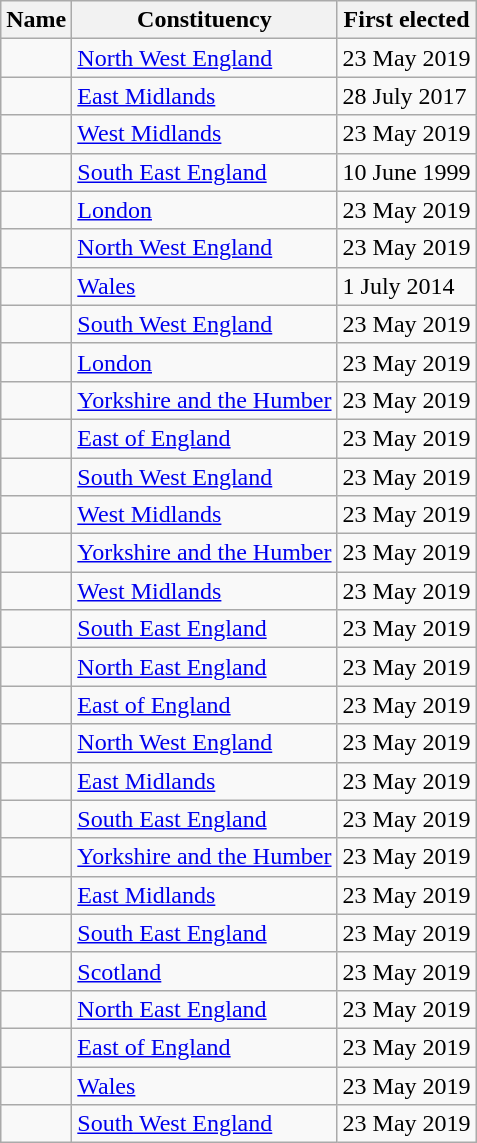<table class="wikitable sortable">
<tr>
<th>Name</th>
<th>Constituency</th>
<th>First elected</th>
</tr>
<tr>
<td></td>
<td><a href='#'>North West England</a></td>
<td>23 May 2019</td>
</tr>
<tr>
<td></td>
<td><a href='#'>East Midlands</a></td>
<td>28 July 2017</td>
</tr>
<tr>
<td></td>
<td><a href='#'>West Midlands</a></td>
<td>23 May 2019</td>
</tr>
<tr>
<td></td>
<td><a href='#'>South East England</a></td>
<td>10 June 1999</td>
</tr>
<tr>
<td></td>
<td><a href='#'>London</a></td>
<td>23 May 2019</td>
</tr>
<tr>
<td></td>
<td><a href='#'>North West England</a></td>
<td>23 May 2019</td>
</tr>
<tr>
<td></td>
<td><a href='#'>Wales</a></td>
<td>1 July 2014</td>
</tr>
<tr>
<td></td>
<td><a href='#'>South West England</a></td>
<td>23 May 2019</td>
</tr>
<tr>
<td></td>
<td><a href='#'>London</a></td>
<td>23 May 2019</td>
</tr>
<tr>
<td></td>
<td><a href='#'>Yorkshire and the Humber</a></td>
<td>23 May 2019</td>
</tr>
<tr>
<td></td>
<td><a href='#'>East of England</a></td>
<td>23 May 2019</td>
</tr>
<tr>
<td></td>
<td><a href='#'>South West England</a></td>
<td>23 May 2019</td>
</tr>
<tr>
<td></td>
<td><a href='#'>West Midlands</a></td>
<td>23 May 2019</td>
</tr>
<tr>
<td></td>
<td><a href='#'>Yorkshire and the Humber</a></td>
<td>23 May 2019</td>
</tr>
<tr>
<td></td>
<td><a href='#'>West Midlands</a></td>
<td>23 May 2019</td>
</tr>
<tr>
<td></td>
<td><a href='#'>South East England</a></td>
<td>23 May 2019</td>
</tr>
<tr>
<td></td>
<td><a href='#'>North East England</a></td>
<td>23 May 2019</td>
</tr>
<tr>
<td></td>
<td><a href='#'>East of England</a></td>
<td>23 May 2019</td>
</tr>
<tr>
<td></td>
<td><a href='#'>North West England</a></td>
<td>23 May 2019</td>
</tr>
<tr>
<td></td>
<td><a href='#'>East Midlands</a></td>
<td>23 May 2019</td>
</tr>
<tr>
<td></td>
<td><a href='#'>South East England</a></td>
<td>23 May 2019</td>
</tr>
<tr>
<td></td>
<td><a href='#'>Yorkshire and the Humber</a></td>
<td>23 May 2019</td>
</tr>
<tr>
<td></td>
<td><a href='#'>East Midlands</a></td>
<td>23 May 2019</td>
</tr>
<tr>
<td></td>
<td><a href='#'>South East England</a></td>
<td>23 May 2019</td>
</tr>
<tr>
<td></td>
<td><a href='#'>Scotland</a></td>
<td>23 May 2019</td>
</tr>
<tr>
<td></td>
<td><a href='#'>North East England</a></td>
<td>23 May 2019</td>
</tr>
<tr>
<td></td>
<td><a href='#'>East of England</a></td>
<td>23 May 2019</td>
</tr>
<tr>
<td></td>
<td><a href='#'>Wales</a></td>
<td>23 May 2019</td>
</tr>
<tr>
<td></td>
<td><a href='#'>South West England</a></td>
<td>23 May 2019</td>
</tr>
</table>
